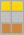<table class="wikitable">
<tr style="background:gold;">
<td align=center></td>
<td></td>
</tr>
<tr style="background:silver;">
<td align=center></td>
<td></td>
</tr>
<tr style="background:peru;">
<td align=center></td>
<td></td>
</tr>
</table>
